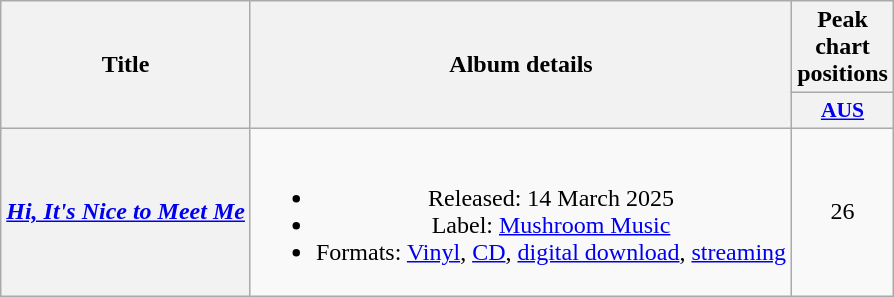<table class="wikitable plainrowheaders" style="text-align:center">
<tr>
<th scope="col" rowspan="2">Title</th>
<th scope="col" rowspan="2">Album details</th>
<th scope="col">Peak chart positions</th>
</tr>
<tr>
<th scope="col" style="width:3em;font-size:90%"><a href='#'>AUS</a><br></th>
</tr>
<tr>
<th scope="row"><em><a href='#'>Hi, It's Nice to Meet Me</a></em></th>
<td><br><ul><li>Released: 14 March 2025</li><li>Label: <a href='#'>Mushroom Music</a></li><li>Formats: <a href='#'>Vinyl</a>, <a href='#'>CD</a>, <a href='#'>digital download</a>, <a href='#'>streaming</a></li></ul></td>
<td>26</td>
</tr>
</table>
